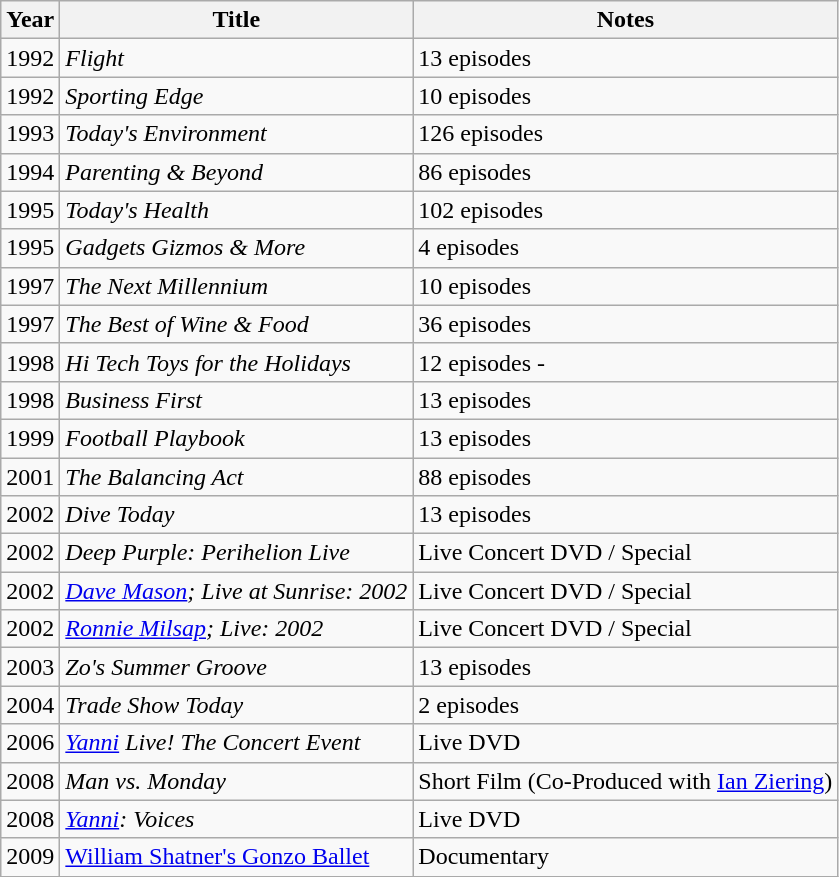<table class="wikitable sortable">
<tr>
<th>Year</th>
<th>Title</th>
<th class="unsortable">Notes</th>
</tr>
<tr>
<td>1992</td>
<td><em>Flight</em></td>
<td>13 episodes</td>
</tr>
<tr>
<td>1992</td>
<td><em>Sporting Edge</em></td>
<td>10 episodes</td>
</tr>
<tr>
<td>1993</td>
<td><em>Today's Environment</em></td>
<td>126 episodes</td>
</tr>
<tr>
<td>1994</td>
<td><em>Parenting & Beyond</em></td>
<td>86 episodes</td>
</tr>
<tr>
<td>1995</td>
<td><em>Today's Health</em></td>
<td>102 episodes</td>
</tr>
<tr>
<td>1995</td>
<td><em>Gadgets Gizmos & More</em></td>
<td>4 episodes</td>
</tr>
<tr>
<td>1997</td>
<td><em>The Next Millennium</em></td>
<td>10 episodes</td>
</tr>
<tr>
<td>1997</td>
<td><em>The Best of Wine & Food</em></td>
<td>36 episodes</td>
</tr>
<tr>
<td>1998</td>
<td><em>Hi Tech Toys for the Holidays</em></td>
<td>12 episodes -</td>
</tr>
<tr>
<td>1998</td>
<td><em>Business First</em></td>
<td>13 episodes</td>
</tr>
<tr>
<td>1999</td>
<td><em>Football Playbook</em></td>
<td>13 episodes</td>
</tr>
<tr>
<td>2001</td>
<td><em>The Balancing Act</em></td>
<td>88 episodes</td>
</tr>
<tr>
<td>2002</td>
<td><em>Dive Today</em></td>
<td>13 episodes</td>
</tr>
<tr>
<td>2002</td>
<td><em>Deep Purple: Perihelion Live</em></td>
<td>Live Concert DVD / Special</td>
</tr>
<tr>
<td>2002</td>
<td><em><a href='#'>Dave Mason</a>; Live at Sunrise: 2002</em></td>
<td>Live Concert DVD / Special</td>
</tr>
<tr>
<td>2002</td>
<td><em><a href='#'>Ronnie Milsap</a>; Live: 2002</em></td>
<td>Live Concert DVD / Special</td>
</tr>
<tr>
<td>2003</td>
<td><em>Zo's Summer Groove</em></td>
<td>13 episodes</td>
</tr>
<tr>
<td>2004</td>
<td><em>Trade Show Today</em></td>
<td>2 episodes</td>
</tr>
<tr>
<td>2006</td>
<td><em><a href='#'>Yanni</a> Live! The Concert Event</em></td>
<td>Live DVD</td>
</tr>
<tr>
<td>2008</td>
<td><em>Man vs. Monday</em></td>
<td>Short Film (Co-Produced with <a href='#'>Ian Ziering</a>)</td>
</tr>
<tr>
<td>2008</td>
<td><em><a href='#'>Yanni</a>: Voices</em></td>
<td>Live DVD</td>
</tr>
<tr>
<td>2009</td>
<td><a href='#'>William Shatner's Gonzo Ballet</a></td>
<td>Documentary</td>
</tr>
</table>
